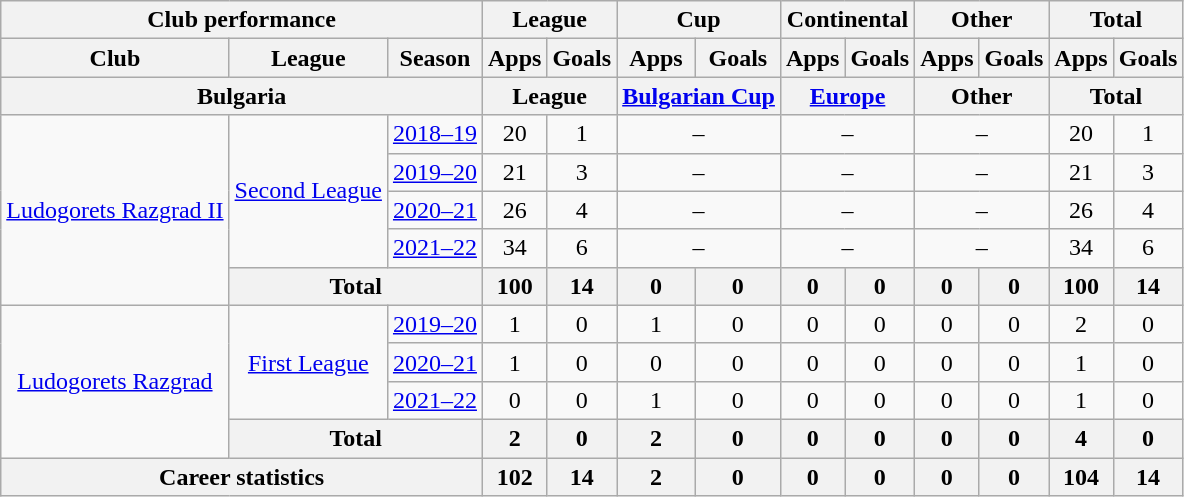<table class="wikitable" style="text-align: center">
<tr>
<th colspan="3">Club performance</th>
<th colspan="2">League</th>
<th colspan="2">Cup</th>
<th colspan="2">Continental</th>
<th colspan="2">Other</th>
<th colspan="3">Total</th>
</tr>
<tr>
<th>Club</th>
<th>League</th>
<th>Season</th>
<th>Apps</th>
<th>Goals</th>
<th>Apps</th>
<th>Goals</th>
<th>Apps</th>
<th>Goals</th>
<th>Apps</th>
<th>Goals</th>
<th>Apps</th>
<th>Goals</th>
</tr>
<tr>
<th colspan="3">Bulgaria</th>
<th colspan="2">League</th>
<th colspan="2"><a href='#'>Bulgarian Cup</a></th>
<th colspan="2"><a href='#'>Europe</a></th>
<th colspan="2">Other</th>
<th colspan="2">Total</th>
</tr>
<tr>
<td rowspan="5" valign="center"><a href='#'>Ludogorets Razgrad II</a></td>
<td rowspan="4"><a href='#'>Second League</a></td>
<td><a href='#'>2018–19</a></td>
<td>20</td>
<td>1</td>
<td colspan="2">–</td>
<td colspan="2">–</td>
<td colspan="2">–</td>
<td>20</td>
<td>1</td>
</tr>
<tr>
<td><a href='#'>2019–20</a></td>
<td>21</td>
<td>3</td>
<td colspan="2">–</td>
<td colspan="2">–</td>
<td colspan="2">–</td>
<td>21</td>
<td>3</td>
</tr>
<tr>
<td><a href='#'>2020–21</a></td>
<td>26</td>
<td>4</td>
<td colspan="2">–</td>
<td colspan="2">–</td>
<td colspan="2">–</td>
<td>26</td>
<td>4</td>
</tr>
<tr>
<td><a href='#'>2021–22</a></td>
<td>34</td>
<td>6</td>
<td colspan="2">–</td>
<td colspan="2">–</td>
<td colspan="2">–</td>
<td>34</td>
<td>6</td>
</tr>
<tr>
<th colspan=2>Total</th>
<th>100</th>
<th>14</th>
<th>0</th>
<th>0</th>
<th>0</th>
<th>0</th>
<th>0</th>
<th>0</th>
<th>100</th>
<th>14</th>
</tr>
<tr>
<td rowspan="4" valign="center"><a href='#'>Ludogorets Razgrad</a></td>
<td rowspan="3"><a href='#'>First League</a></td>
<td><a href='#'>2019–20</a></td>
<td>1</td>
<td>0</td>
<td>1</td>
<td>0</td>
<td>0</td>
<td>0</td>
<td>0</td>
<td>0</td>
<td>2</td>
<td>0</td>
</tr>
<tr>
<td><a href='#'>2020–21</a></td>
<td>1</td>
<td>0</td>
<td>0</td>
<td>0</td>
<td>0</td>
<td>0</td>
<td>0</td>
<td>0</td>
<td>1</td>
<td>0</td>
</tr>
<tr>
<td><a href='#'>2021–22</a></td>
<td>0</td>
<td>0</td>
<td>1</td>
<td>0</td>
<td>0</td>
<td>0</td>
<td>0</td>
<td>0</td>
<td>1</td>
<td>0</td>
</tr>
<tr>
<th colspan=2>Total</th>
<th>2</th>
<th>0</th>
<th>2</th>
<th>0</th>
<th>0</th>
<th>0</th>
<th>0</th>
<th>0</th>
<th>4</th>
<th>0</th>
</tr>
<tr>
<th colspan="3">Career statistics</th>
<th>102</th>
<th>14</th>
<th>2</th>
<th>0</th>
<th>0</th>
<th>0</th>
<th>0</th>
<th>0</th>
<th>104</th>
<th>14</th>
</tr>
</table>
